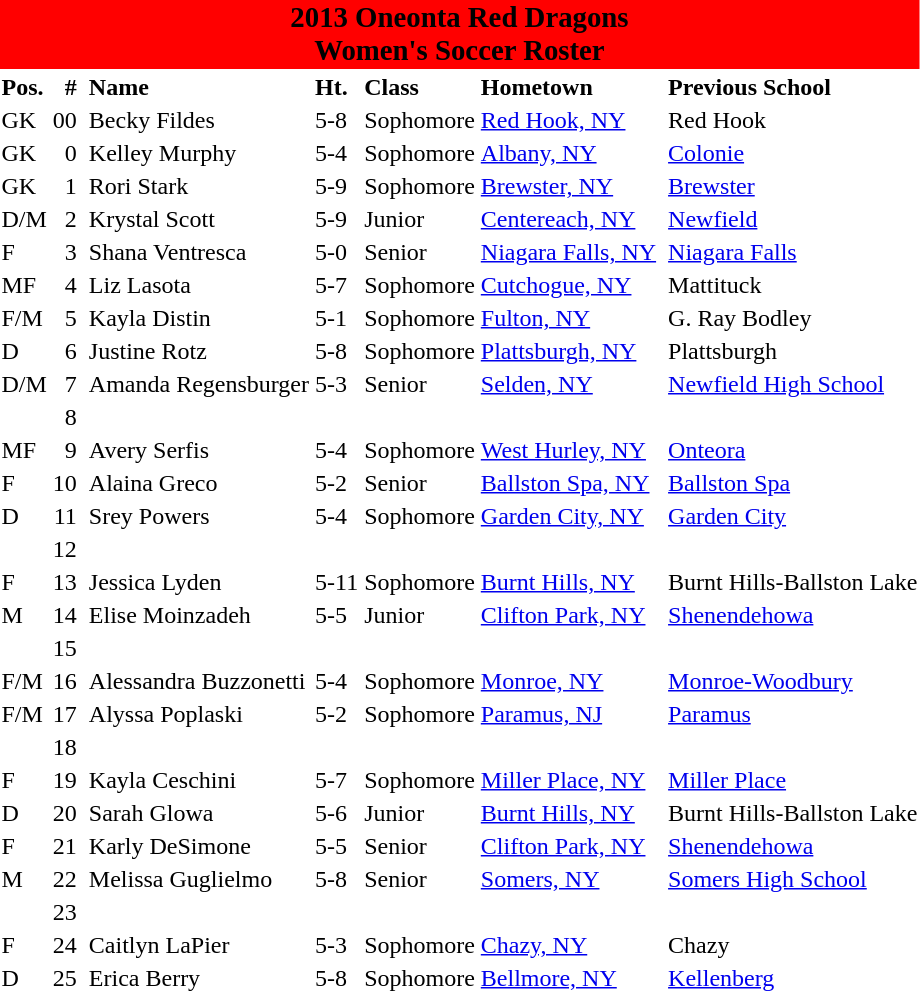<table style="wikitable">
<tr align="center" bgcolor="#FF0000">
<td colspan=10><big><span><strong>2013 Oneonta Red Dragons</strong><br><strong>Women's Soccer Roster</strong></span></big></td>
</tr>
<tr>
<td><strong>Pos.</strong></td>
<td align="right"><strong>#</strong></td>
<td></td>
<td><strong>Name</strong></td>
<td><strong>Ht.</strong></td>
<td><strong>Class</strong></td>
<td><strong>Hometown</strong></td>
<td></td>
<td><strong>Previous School</strong></td>
</tr>
<tr>
<td>GK</td>
<td align="right">00</td>
<td align="center"></td>
<td>Becky Fildes</td>
<td>5-8</td>
<td>Sophomore</td>
<td><a href='#'>Red Hook, NY</a></td>
<td></td>
<td>Red Hook</td>
</tr>
<tr>
<td>GK</td>
<td align="right">0</td>
<td align="center"></td>
<td>Kelley Murphy</td>
<td>5-4</td>
<td>Sophomore</td>
<td><a href='#'>Albany, NY</a></td>
<td></td>
<td><a href='#'>Colonie</a></td>
</tr>
<tr>
<td>GK</td>
<td align="right">1</td>
<td align="center"></td>
<td>Rori Stark</td>
<td>5-9</td>
<td>Sophomore</td>
<td><a href='#'>Brewster, NY</a></td>
<td></td>
<td><a href='#'>Brewster</a></td>
</tr>
<tr>
<td>D/M</td>
<td align="right">2</td>
<td align="center"></td>
<td>Krystal Scott</td>
<td>5-9</td>
<td>Junior</td>
<td><a href='#'>Centereach, NY</a></td>
<td></td>
<td><a href='#'>Newfield</a></td>
</tr>
<tr>
<td>F</td>
<td align="right">3</td>
<td align="center"></td>
<td>Shana Ventresca</td>
<td>5-0</td>
<td>Senior</td>
<td><a href='#'>Niagara Falls, NY</a></td>
<td></td>
<td><a href='#'>Niagara Falls</a></td>
</tr>
<tr>
<td>MF</td>
<td align="right">4</td>
<td align="center"></td>
<td>Liz Lasota</td>
<td>5-7</td>
<td>Sophomore</td>
<td><a href='#'>Cutchogue, NY</a></td>
<td></td>
<td>Mattituck</td>
</tr>
<tr>
<td>F/M</td>
<td align="right">5</td>
<td align="center"></td>
<td>Kayla Distin</td>
<td>5-1</td>
<td>Sophomore</td>
<td><a href='#'>Fulton, NY</a></td>
<td></td>
<td>G. Ray Bodley</td>
</tr>
<tr>
<td>D</td>
<td align="right">6</td>
<td align="center"></td>
<td>Justine Rotz</td>
<td>5-8</td>
<td>Sophomore</td>
<td><a href='#'>Plattsburgh, NY</a></td>
<td></td>
<td>Plattsburgh</td>
</tr>
<tr>
<td>D/M</td>
<td align="right">7</td>
<td align="center"></td>
<td>Amanda Regensburger</td>
<td>5-3</td>
<td>Senior</td>
<td><a href='#'>Selden, NY</a></td>
<td></td>
<td><a href='#'>Newfield High School</a></td>
</tr>
<tr>
<td></td>
<td align="right">8</td>
<td align="center"></td>
<td></td>
<td></td>
<td></td>
<td></td>
<td></td>
<td></td>
</tr>
<tr>
<td>MF</td>
<td align="right">9</td>
<td align="center"></td>
<td>Avery Serfis</td>
<td>5-4</td>
<td>Sophomore</td>
<td><a href='#'>West Hurley, NY</a></td>
<td></td>
<td><a href='#'>Onteora</a></td>
</tr>
<tr>
<td>F</td>
<td align="right">10</td>
<td align="center"></td>
<td>Alaina Greco</td>
<td>5-2</td>
<td>Senior</td>
<td><a href='#'>Ballston Spa, NY</a></td>
<td></td>
<td><a href='#'>Ballston Spa</a></td>
</tr>
<tr>
<td>D</td>
<td align="right">11</td>
<td align="center"></td>
<td>Srey Powers</td>
<td>5-4</td>
<td>Sophomore</td>
<td><a href='#'>Garden City, NY</a></td>
<td></td>
<td><a href='#'>Garden City</a></td>
</tr>
<tr>
<td></td>
<td align="right">12</td>
<td align="center"></td>
<td></td>
<td></td>
<td></td>
<td></td>
<td></td>
<td></td>
</tr>
<tr>
<td>F</td>
<td align="right">13</td>
<td align="center"></td>
<td>Jessica Lyden</td>
<td>5-11</td>
<td>Sophomore</td>
<td><a href='#'>Burnt Hills, NY</a></td>
<td></td>
<td>Burnt Hills-Ballston Lake</td>
</tr>
<tr>
<td>M</td>
<td align="right">14</td>
<td align="center"></td>
<td>Elise Moinzadeh</td>
<td>5-5</td>
<td>Junior</td>
<td><a href='#'>Clifton Park, NY</a></td>
<td></td>
<td><a href='#'>Shenendehowa</a></td>
</tr>
<tr>
<td></td>
<td align="right">15</td>
<td align="center"></td>
<td></td>
<td></td>
<td></td>
<td></td>
<td></td>
<td></td>
</tr>
<tr>
<td>F/M</td>
<td align="right">16</td>
<td align="center"></td>
<td>Alessandra Buzzonetti</td>
<td>5-4</td>
<td>Sophomore</td>
<td><a href='#'>Monroe, NY</a></td>
<td></td>
<td><a href='#'>Monroe-Woodbury</a></td>
</tr>
<tr>
<td>F/M</td>
<td align="right">17</td>
<td align="center"></td>
<td>Alyssa Poplaski</td>
<td>5-2</td>
<td>Sophomore</td>
<td><a href='#'>Paramus, NJ</a></td>
<td></td>
<td><a href='#'>Paramus</a></td>
</tr>
<tr>
<td></td>
<td align="right">18</td>
<td align="center"></td>
<td></td>
<td></td>
<td></td>
<td></td>
<td></td>
<td></td>
</tr>
<tr>
<td>F</td>
<td align="right">19</td>
<td align="center"></td>
<td>Kayla Ceschini</td>
<td>5-7</td>
<td>Sophomore</td>
<td><a href='#'>Miller Place, NY</a></td>
<td></td>
<td><a href='#'>Miller Place</a></td>
</tr>
<tr>
<td>D</td>
<td align="right">20</td>
<td align="center"></td>
<td>Sarah Glowa</td>
<td>5-6</td>
<td>Junior</td>
<td><a href='#'>Burnt Hills, NY</a></td>
<td></td>
<td>Burnt Hills-Ballston Lake</td>
</tr>
<tr>
<td>F</td>
<td align="right">21</td>
<td align="center"></td>
<td>Karly DeSimone</td>
<td>5-5</td>
<td>Senior</td>
<td><a href='#'>Clifton Park, NY</a></td>
<td></td>
<td><a href='#'>Shenendehowa</a></td>
</tr>
<tr>
<td>M</td>
<td align="right">22</td>
<td align="center"></td>
<td>Melissa Guglielmo</td>
<td>5-8</td>
<td>Senior</td>
<td><a href='#'>Somers, NY</a></td>
<td></td>
<td><a href='#'>Somers High School</a></td>
</tr>
<tr>
<td></td>
<td align="right">23</td>
<td align="center"></td>
<td></td>
<td></td>
<td></td>
<td></td>
<td></td>
<td></td>
</tr>
<tr>
<td>F</td>
<td align="right">24</td>
<td align="center"></td>
<td>Caitlyn LaPier</td>
<td>5-3</td>
<td>Sophomore</td>
<td><a href='#'>Chazy, NY</a></td>
<td></td>
<td>Chazy</td>
</tr>
<tr>
<td>D</td>
<td align="right">25</td>
<td align="center"></td>
<td>Erica Berry</td>
<td>5-8</td>
<td>Sophomore</td>
<td><a href='#'>Bellmore, NY</a></td>
<td></td>
<td><a href='#'>Kellenberg</a></td>
</tr>
<tr>
</tr>
</table>
